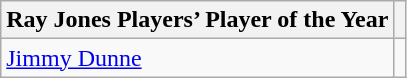<table class="wikitable">
<tr>
<th>Ray Jones Players’ Player of the Year</th>
<th></th>
</tr>
<tr>
<td> <a href='#'>Jimmy Dunne</a></td>
<td align="center"></td>
</tr>
</table>
